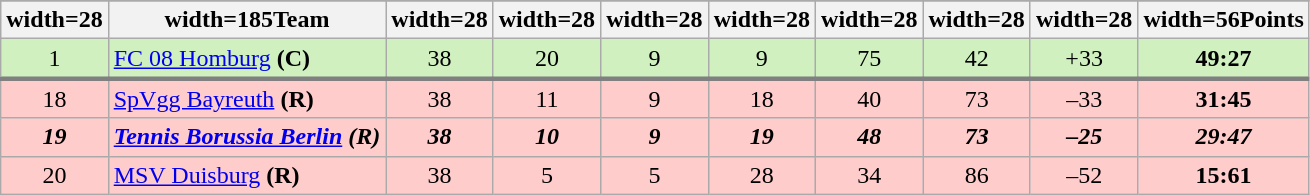<table class="wikitable">
<tr align="center" bgcolor="dfdfdf">
</tr>
<tr>
<th>width=28<br></th>
<th>width=185Team<br></th>
<th>width=28<br></th>
<th>width=28<br></th>
<th>width=28<br></th>
<th>width=28<br></th>
<th>width=28<br></th>
<th>width=28<br></th>
<th>width=28<br></th>
<th>width=56Points<br></th>
</tr>
<tr align="center" valign="top" bgcolor="D0F0C0">
<td>1</td>
<td align="left"><a href='#'>FC 08 Homburg</a> <strong>(C)</strong></td>
<td>38</td>
<td>20</td>
<td>9</td>
<td>9</td>
<td>75</td>
<td>42</td>
<td>+33</td>
<td><strong>49:27</strong></td>
</tr>
<tr align="center" valign="top" bgcolor="#FFCCCC" style="border-top:3px solid grey;">
<td>18</td>
<td align="left"><a href='#'>SpVgg Bayreuth</a> <strong>(R)</strong></td>
<td>38</td>
<td>11</td>
<td>9</td>
<td>18</td>
<td>40</td>
<td>73</td>
<td>–33</td>
<td><strong>31:45</strong></td>
</tr>
<tr align="center" valign="top" bgcolor="#FFCCCC">
<td><strong><em>19</em></strong></td>
<td align="left"><strong><em><a href='#'>Tennis Borussia Berlin</a> (R)</em></strong></td>
<td><strong><em>38</em></strong></td>
<td><strong><em>10</em></strong></td>
<td><strong><em>9</em></strong></td>
<td><strong><em>19</em></strong></td>
<td><strong><em>48</em></strong></td>
<td><strong><em>73</em></strong></td>
<td><strong><em>–25</em></strong></td>
<td><strong><em>29:47</em></strong></td>
</tr>
<tr align="center" valign="top" bgcolor="#FFCCCC">
<td>20</td>
<td align="left"><a href='#'>MSV Duisburg</a> <strong>(R)</strong></td>
<td>38</td>
<td>5</td>
<td>5</td>
<td>28</td>
<td>34</td>
<td>86</td>
<td>–52</td>
<td><strong>15:61</strong></td>
</tr>
</table>
